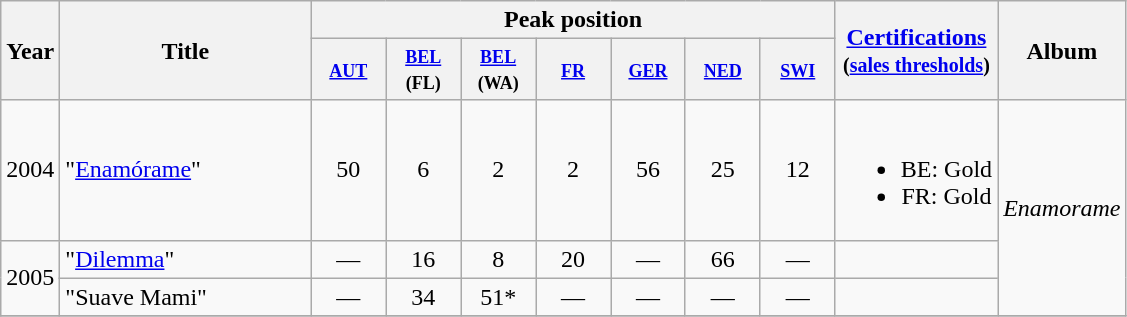<table class="wikitable" style=text-align:center;>
<tr>
<th rowspan="2" width="3">Year</th>
<th width="160" rowspan="2">Title</th>
<th colspan="7">Peak position</th>
<th rowspan="2"><a href='#'>Certifications</a><br><small>(<a href='#'>sales thresholds</a>)</small></th>
<th rowspan="2">Album</th>
</tr>
<tr>
<th style="width:3em;font-size:90%"><small><a href='#'>AUT</a></small> <br> </th>
<th style="width:3em;font-size:90%"><small><a href='#'>BEL</a> <br>(FL)</small> <br> </th>
<th style="width:3em;font-size:90%"><small><a href='#'>BEL</a> <br>(WA)</small> <br> </th>
<th style="width:3em;font-size:90%"><small><a href='#'>FR</a></small>  <br> </th>
<th style="width:3em;font-size:90%"><small><a href='#'>GER</a></small>  <br> </th>
<th style="width:3em;font-size:90%"><small><a href='#'>NED</a></small>  <br> </th>
<th style="width:3em;font-size:90%"><small><a href='#'>SWI</a></small> <br> </th>
</tr>
<tr>
<td>2004</td>
<td align="left">"<a href='#'>Enamórame</a>"</td>
<td align="center">50</td>
<td align="center">6</td>
<td align="center">2</td>
<td align="center">2</td>
<td align="center">56</td>
<td align="center">25</td>
<td align="center">12</td>
<td><br><ul><li>BE: Gold</li><li>FR: Gold</li></ul></td>
<td rowspan="3"><em>Enamorame</em></td>
</tr>
<tr>
<td rowspan="2">2005</td>
<td align="left">"<a href='#'>Dilemma</a>"</td>
<td align="center">—</td>
<td align="center">16</td>
<td align="center">8</td>
<td align="center">20</td>
<td align="center">—</td>
<td align="center">66</td>
<td align="center">—</td>
<td></td>
</tr>
<tr>
<td align="left">"Suave Mami"</td>
<td align="center">—</td>
<td align="center">34</td>
<td align="center">51*</td>
<td align="center">—</td>
<td align="center">—</td>
<td align="center">—</td>
<td align="center">—</td>
<td></td>
</tr>
<tr>
</tr>
</table>
